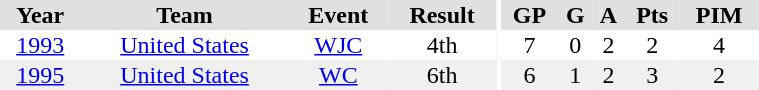<table border="0" cellpadding="1" cellspacing="0" ID="Table3" style="text-align:center; width:40%">
<tr bgcolor="#e0e0e0">
<th>Year</th>
<th>Team</th>
<th>Event</th>
<th>Result</th>
<th rowspan="102" bgcolor="#ffffff"></th>
<th>GP</th>
<th>G</th>
<th>A</th>
<th>Pts</th>
<th>PIM</th>
</tr>
<tr>
<td><a href='#'>1993</a></td>
<td><a href='#'>United States</a></td>
<td><a href='#'>WJC</a></td>
<td>4th</td>
<td>7</td>
<td>0</td>
<td>2</td>
<td>2</td>
<td>4</td>
</tr>
<tr bgcolor="f0f0f0">
<td><a href='#'>1995</a></td>
<td><a href='#'>United States</a></td>
<td><a href='#'>WC</a></td>
<td>6th</td>
<td>6</td>
<td>1</td>
<td>2</td>
<td>3</td>
<td>2</td>
</tr>
</table>
